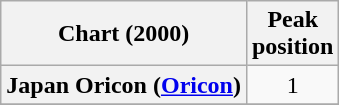<table class="wikitable sortable plainrowheaders" style="text-align:center">
<tr>
<th scope="col">Chart (2000)</th>
<th scope="col">Peak<br>position</th>
</tr>
<tr>
<th scope="row">Japan Oricon (<a href='#'>Oricon</a>)</th>
<td>1</td>
</tr>
<tr>
</tr>
</table>
